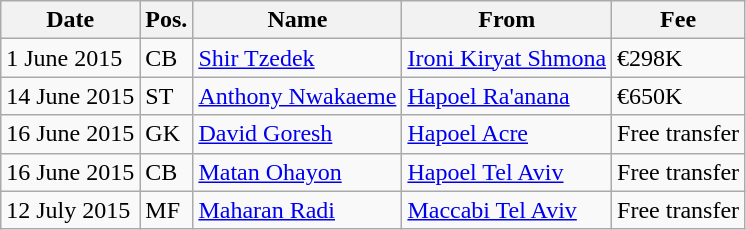<table class="wikitable">
<tr>
<th>Date</th>
<th>Pos.</th>
<th>Name</th>
<th>From</th>
<th>Fee</th>
</tr>
<tr>
<td>1 June 2015</td>
<td>CB</td>
<td> <a href='#'>Shir Tzedek</a></td>
<td> <a href='#'>Ironi Kiryat Shmona</a></td>
<td>€298K</td>
</tr>
<tr>
<td>14 June 2015</td>
<td>ST</td>
<td> <a href='#'>Anthony Nwakaeme</a></td>
<td> <a href='#'>Hapoel Ra'anana</a></td>
<td>€650K</td>
</tr>
<tr>
<td>16 June 2015</td>
<td>GK</td>
<td> <a href='#'>David Goresh</a></td>
<td> <a href='#'>Hapoel Acre</a></td>
<td>Free transfer</td>
</tr>
<tr>
<td>16 June 2015</td>
<td>CB</td>
<td> <a href='#'>Matan Ohayon</a></td>
<td> <a href='#'>Hapoel Tel Aviv</a></td>
<td>Free transfer</td>
</tr>
<tr>
<td>12 July 2015</td>
<td>MF</td>
<td> <a href='#'>Maharan Radi</a></td>
<td> <a href='#'>Maccabi Tel Aviv</a></td>
<td>Free transfer</td>
</tr>
</table>
